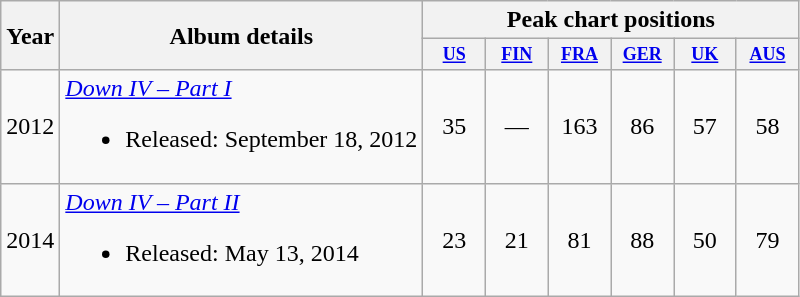<table class="wikitable">
<tr>
<th rowspan="2">Year</th>
<th rowspan="2">Album details</th>
<th colspan="6">Peak chart positions</th>
</tr>
<tr>
<th style="width:3em;font-size:75%"><a href='#'>US</a><br></th>
<th style="width:3em;font-size:75%"><a href='#'>FIN</a><br></th>
<th style="width:3em;font-size:75%"><a href='#'>FRA</a><br></th>
<th style="width:3em;font-size:75%"><a href='#'>GER</a><br></th>
<th style="width:3em;font-size:75%"><a href='#'>UK</a><br></th>
<th style="width:3em;font-size:75%"><a href='#'>AUS</a><br></th>
</tr>
<tr>
<td>2012</td>
<td><em><a href='#'>Down IV – Part I</a></em><br><ul><li>Released: September 18, 2012</li></ul></td>
<td style="text-align:center;">35</td>
<td style="text-align:center;">—</td>
<td style="text-align:center;">163</td>
<td style="text-align:center;">86</td>
<td style="text-align:center;">57</td>
<td style="text-align:center;">58</td>
</tr>
<tr>
<td>2014</td>
<td><em><a href='#'>Down IV – Part II</a></em><br><ul><li>Released: May 13, 2014</li></ul></td>
<td style="text-align:center;">23</td>
<td style="text-align:center;">21</td>
<td style="text-align:center;">81</td>
<td style="text-align:center;">88</td>
<td style="text-align:center;">50</td>
<td style="text-align:center;">79</td>
</tr>
</table>
